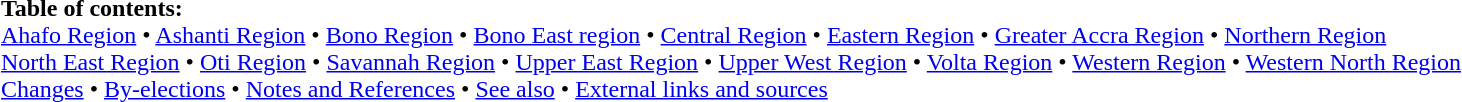<table border="0" id="toc" style="margin: 0 auto;" align=center>
<tr>
<td><strong>Table of contents:</strong><br><a href='#'>Ahafo Region</a> • <a href='#'>Ashanti Region</a> • <a href='#'>Bono Region</a> • <a href='#'>Bono East region</a> • <a href='#'>Central Region</a> • <a href='#'>Eastern Region</a> • <a href='#'>Greater Accra Region</a> • <a href='#'>Northern Region</a><br><a href='#'>North East Region</a> • <a href='#'>Oti Region</a> • <a href='#'>Savannah Region</a> • <a href='#'>Upper East Region</a> • <a href='#'>Upper West Region</a> • <a href='#'>Volta Region</a> • <a href='#'>Western Region</a> • <a href='#'>Western North Region</a><br><a href='#'>Changes</a> • <a href='#'>By-elections</a> • <a href='#'>Notes and References</a> • <a href='#'>See also</a> • <a href='#'>External links and sources</a></td>
</tr>
</table>
